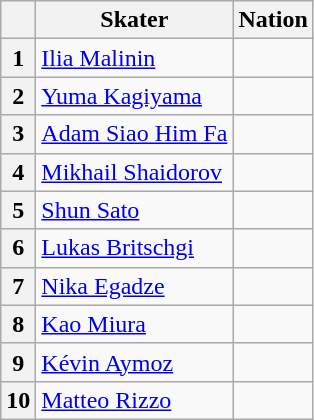<table class="wikitable unsortable" style="text-align:left">
<tr>
<th scope="col"></th>
<th scope="col">Skater</th>
<th scope="col">Nation</th>
</tr>
<tr>
<th scope="row">1</th>
<td><a href='#'>Ilia Malinin</a></td>
<td></td>
</tr>
<tr>
<th scope="row">2</th>
<td><a href='#'>Yuma Kagiyama</a></td>
<td></td>
</tr>
<tr>
<th scope="row">3</th>
<td><a href='#'>Adam Siao Him Fa</a></td>
<td></td>
</tr>
<tr>
<th scope="row">4</th>
<td><a href='#'>Mikhail Shaidorov</a></td>
<td></td>
</tr>
<tr>
<th scope="row">5</th>
<td><a href='#'>Shun Sato</a></td>
<td></td>
</tr>
<tr>
<th scope="row">6</th>
<td><a href='#'>Lukas Britschgi</a></td>
<td></td>
</tr>
<tr>
<th scope="row">7</th>
<td><a href='#'>Nika Egadze</a></td>
<td></td>
</tr>
<tr>
<th scope="row">8</th>
<td><a href='#'>Kao Miura</a></td>
<td></td>
</tr>
<tr>
<th scope="row">9</th>
<td><a href='#'>Kévin Aymoz</a></td>
<td></td>
</tr>
<tr>
<th scope="row">10</th>
<td><a href='#'>Matteo Rizzo</a></td>
<td></td>
</tr>
</table>
